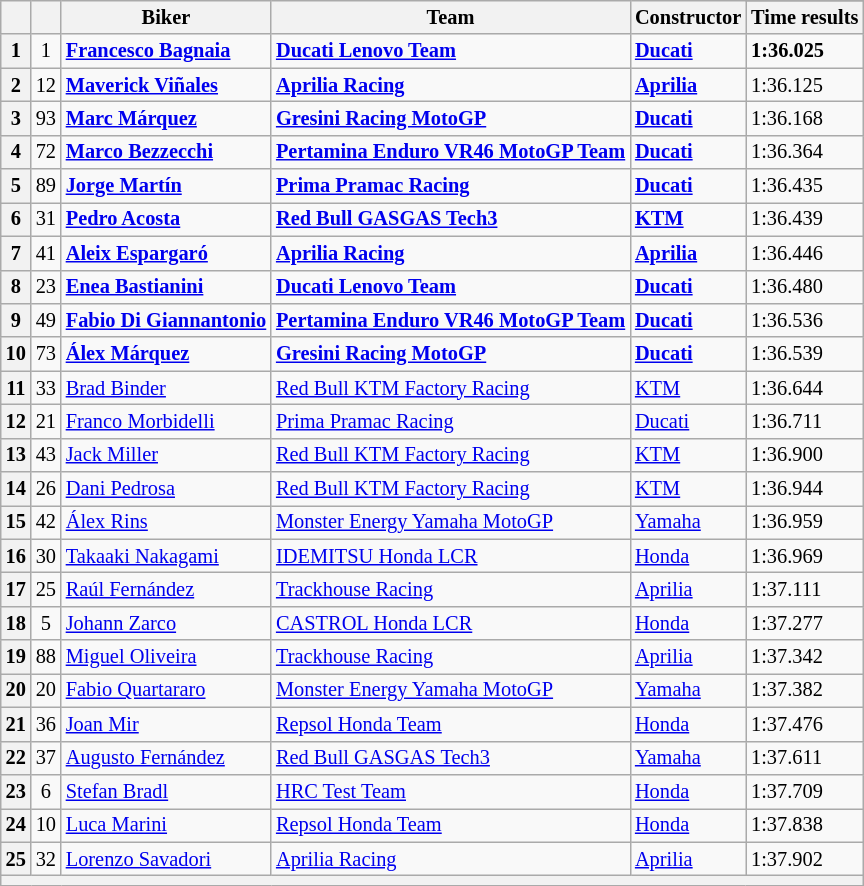<table class="wikitable sortable" style="font-size: 85%;">
<tr>
<th rowspan="2"></th>
<th rowspan="2"></th>
<th rowspan="2">Biker</th>
<th rowspan="2">Team</th>
<th rowspan="2">Constructor</th>
</tr>
<tr>
<th scope="col">Time results</th>
</tr>
<tr>
<th scope="row">1</th>
<td align="center">1</td>
<td><strong> <a href='#'>Francesco Bagnaia</a></strong></td>
<td><strong><a href='#'>Ducati Lenovo Team</a></strong></td>
<td><strong><a href='#'>Ducati</a></strong></td>
<td><strong>1:36.025</strong></td>
</tr>
<tr>
<th scope="row">2</th>
<td align="center">12</td>
<td><strong> <a href='#'>Maverick Viñales</a></strong></td>
<td><strong><a href='#'>Aprilia Racing</a></strong></td>
<td><strong><a href='#'>Aprilia</a></strong></td>
<td>1:36.125</td>
</tr>
<tr>
<th scope="row">3</th>
<td align="center">93</td>
<td><strong> <a href='#'>Marc Márquez</a></strong></td>
<td><strong><a href='#'>Gresini Racing MotoGP</a></strong></td>
<td><strong><a href='#'>Ducati</a></strong></td>
<td>1:36.168</td>
</tr>
<tr>
<th scope="row">4</th>
<td align="center">72</td>
<td><strong> <a href='#'>Marco Bezzecchi</a></strong></td>
<td><strong><a href='#'>Pertamina Enduro VR46 MotoGP Team</a></strong></td>
<td><strong><a href='#'>Ducati</a></strong></td>
<td>1:36.364</td>
</tr>
<tr>
<th scope="row">5</th>
<td align="center">89</td>
<td><strong> <a href='#'>Jorge Martín</a></strong></td>
<td><strong><a href='#'>Prima Pramac Racing</a></strong></td>
<td><strong><a href='#'>Ducati</a></strong></td>
<td>1:36.435</td>
</tr>
<tr>
<th scope="row">6</th>
<td align="center">31</td>
<td> <strong><a href='#'>Pedro Acosta</a></strong></td>
<td><strong><a href='#'>Red Bull GASGAS Tech3</a></strong></td>
<td><strong><a href='#'>KTM</a></strong></td>
<td>1:36.439</td>
</tr>
<tr>
<th scope="row">7</th>
<td align="center">41</td>
<td> <strong><a href='#'>Aleix Espargaró</a></strong></td>
<td><strong><a href='#'>Aprilia Racing</a></strong></td>
<td><strong><a href='#'>Aprilia</a></strong></td>
<td>1:36.446</td>
</tr>
<tr>
<th scope="row">8</th>
<td align="center">23</td>
<td><strong> <a href='#'>Enea Bastianini</a></strong></td>
<td><strong><a href='#'>Ducati Lenovo Team</a></strong></td>
<td><strong><a href='#'>Ducati</a></strong></td>
<td>1:36.480</td>
</tr>
<tr>
<th scope="row">9</th>
<td align="center">49</td>
<td> <strong><a href='#'>Fabio Di Giannantonio</a></strong></td>
<td><strong><a href='#'>Pertamina Enduro VR46 MotoGP Team</a></strong></td>
<td><strong><a href='#'>Ducati</a></strong></td>
<td>1:36.536</td>
</tr>
<tr>
<th scope="row">10</th>
<td align="center">73</td>
<td> <strong><a href='#'>Álex Márquez</a></strong></td>
<td><strong><a href='#'>Gresini Racing MotoGP</a></strong></td>
<td><strong><a href='#'>Ducati</a></strong></td>
<td>1:36.539</td>
</tr>
<tr>
<th scope="row">11</th>
<td align="center">33</td>
<td> <a href='#'>Brad Binder</a></td>
<td><a href='#'>Red Bull KTM Factory Racing</a></td>
<td><a href='#'>KTM</a></td>
<td>1:36.644</td>
</tr>
<tr>
<th scope="row">12</th>
<td align="center">21</td>
<td> <a href='#'>Franco Morbidelli</a></td>
<td><a href='#'>Prima Pramac Racing</a></td>
<td><a href='#'>Ducati</a></td>
<td>1:36.711</td>
</tr>
<tr>
<th scope="row">13</th>
<td align="center">43</td>
<td> <a href='#'>Jack Miller</a></td>
<td><a href='#'>Red Bull KTM Factory Racing</a></td>
<td><a href='#'>KTM</a></td>
<td>1:36.900</td>
</tr>
<tr>
<th scope="row">14</th>
<td align="center">26</td>
<td> <a href='#'>Dani Pedrosa</a></td>
<td><a href='#'>Red Bull KTM Factory Racing</a></td>
<td><a href='#'>KTM</a></td>
<td>1:36.944</td>
</tr>
<tr>
<th scope="row">15</th>
<td align="center">42</td>
<td> <a href='#'>Álex Rins</a></td>
<td><a href='#'>Monster Energy Yamaha MotoGP</a></td>
<td><a href='#'>Yamaha</a></td>
<td>1:36.959</td>
</tr>
<tr>
<th scope="row">16</th>
<td align="center">30</td>
<td> <a href='#'>Takaaki Nakagami</a></td>
<td><a href='#'>IDEMITSU Honda LCR</a></td>
<td><a href='#'>Honda</a></td>
<td>1:36.969</td>
</tr>
<tr>
<th scope="row">17</th>
<td align="center">25</td>
<td> <a href='#'>Raúl Fernández</a></td>
<td><a href='#'>Trackhouse Racing</a></td>
<td><a href='#'>Aprilia</a></td>
<td>1:37.111</td>
</tr>
<tr>
<th scope="row">18</th>
<td align="center">5</td>
<td> <a href='#'>Johann Zarco</a></td>
<td><a href='#'>CASTROL Honda LCR</a></td>
<td><a href='#'>Honda</a></td>
<td>1:37.277</td>
</tr>
<tr>
<th scope="row">19</th>
<td align="center">88</td>
<td> <a href='#'>Miguel Oliveira</a></td>
<td><a href='#'>Trackhouse Racing</a></td>
<td><a href='#'>Aprilia</a></td>
<td>1:37.342</td>
</tr>
<tr>
<th scope="row">20</th>
<td align="center">20</td>
<td> <a href='#'>Fabio Quartararo</a></td>
<td><a href='#'>Monster Energy Yamaha MotoGP</a></td>
<td><a href='#'>Yamaha</a></td>
<td>1:37.382</td>
</tr>
<tr>
<th scope="row">21</th>
<td align="center">36</td>
<td> <a href='#'>Joan Mir</a></td>
<td><a href='#'>Repsol Honda Team</a></td>
<td><a href='#'>Honda</a></td>
<td>1:37.476</td>
</tr>
<tr>
<th scope="row">22</th>
<td align="center">37</td>
<td> <a href='#'>Augusto Fernández</a></td>
<td><a href='#'>Red Bull GASGAS Tech3</a></td>
<td><a href='#'>Yamaha</a></td>
<td>1:37.611</td>
</tr>
<tr>
<th scope="row">23</th>
<td align="center">6</td>
<td> <a href='#'>Stefan Bradl</a></td>
<td><a href='#'>HRC Test Team</a></td>
<td><a href='#'>Honda</a></td>
<td>1:37.709</td>
</tr>
<tr>
<th scope="row">24</th>
<td align="center">10</td>
<td> <a href='#'>Luca Marini</a></td>
<td><a href='#'>Repsol Honda Team</a></td>
<td><a href='#'>Honda</a></td>
<td>1:37.838</td>
</tr>
<tr>
<th scope="row">25</th>
<td align="center">32</td>
<td> <a href='#'>Lorenzo Savadori</a></td>
<td><a href='#'>Aprilia Racing</a></td>
<td><a href='#'>Aprilia</a></td>
<td>1:37.902</td>
</tr>
<tr>
<th colspan="7"></th>
</tr>
</table>
